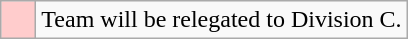<table class="wikitable">
<tr>
<td style="background:#fcc;">    </td>
<td>Team will be relegated to Division C.</td>
</tr>
</table>
